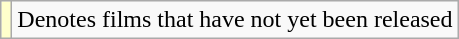<table class="wikitable">
<tr>
<td style="background:#FFFFCC;"></td>
<td>Denotes films that have not yet been released</td>
</tr>
</table>
